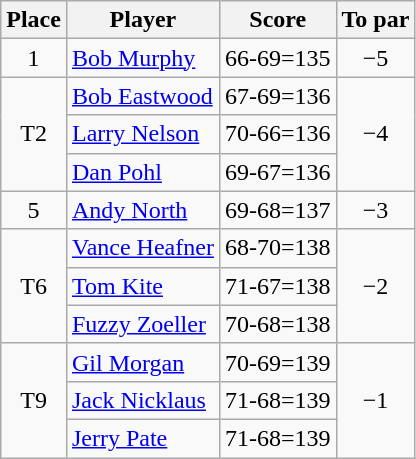<table class="wikitable">
<tr>
<th>Place</th>
<th>Player</th>
<th>Score</th>
<th>To par</th>
</tr>
<tr>
<td align="center">1</td>
<td> <a href='#'>Bob Murphy</a></td>
<td>66-69=135</td>
<td align="center">−5</td>
</tr>
<tr>
<td rowspan=3 align="center">T2</td>
<td> <a href='#'>Bob Eastwood</a></td>
<td>67-69=136</td>
<td rowspan=3 align="center">−4</td>
</tr>
<tr>
<td> <a href='#'>Larry Nelson</a></td>
<td>70-66=136</td>
</tr>
<tr>
<td> <a href='#'>Dan Pohl</a></td>
<td>69-67=136</td>
</tr>
<tr>
<td align="center">5</td>
<td> <a href='#'>Andy North</a></td>
<td>69-68=137</td>
<td align="center">−3</td>
</tr>
<tr>
<td rowspan=3 align="center">T6</td>
<td> <a href='#'>Vance Heafner</a></td>
<td>68-70=138</td>
<td rowspan=3 align="center">−2</td>
</tr>
<tr>
<td> <a href='#'>Tom Kite</a></td>
<td>71-67=138</td>
</tr>
<tr>
<td> <a href='#'>Fuzzy Zoeller</a></td>
<td>70-68=138</td>
</tr>
<tr>
<td rowspan=3 align="center">T9</td>
<td> <a href='#'>Gil Morgan</a></td>
<td>70-69=139</td>
<td rowspan=3 align="center">−1</td>
</tr>
<tr>
<td> <a href='#'>Jack Nicklaus</a></td>
<td>71-68=139</td>
</tr>
<tr>
<td> <a href='#'>Jerry Pate</a></td>
<td>71-68=139</td>
</tr>
</table>
